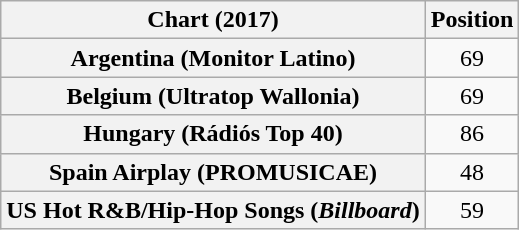<table class="wikitable sortable plainrowheaders" style="text-align:center">
<tr>
<th scope="col">Chart (2017)</th>
<th scope="col">Position</th>
</tr>
<tr>
<th scope="row">Argentina (Monitor Latino)</th>
<td>69</td>
</tr>
<tr>
<th scope="row">Belgium (Ultratop Wallonia)</th>
<td>69</td>
</tr>
<tr>
<th scope="row">Hungary (Rádiós Top 40)</th>
<td>86</td>
</tr>
<tr>
<th scope="row">Spain Airplay (PROMUSICAE)</th>
<td>48</td>
</tr>
<tr>
<th scope="row">US Hot R&B/Hip-Hop Songs (<em>Billboard</em>)</th>
<td>59</td>
</tr>
</table>
